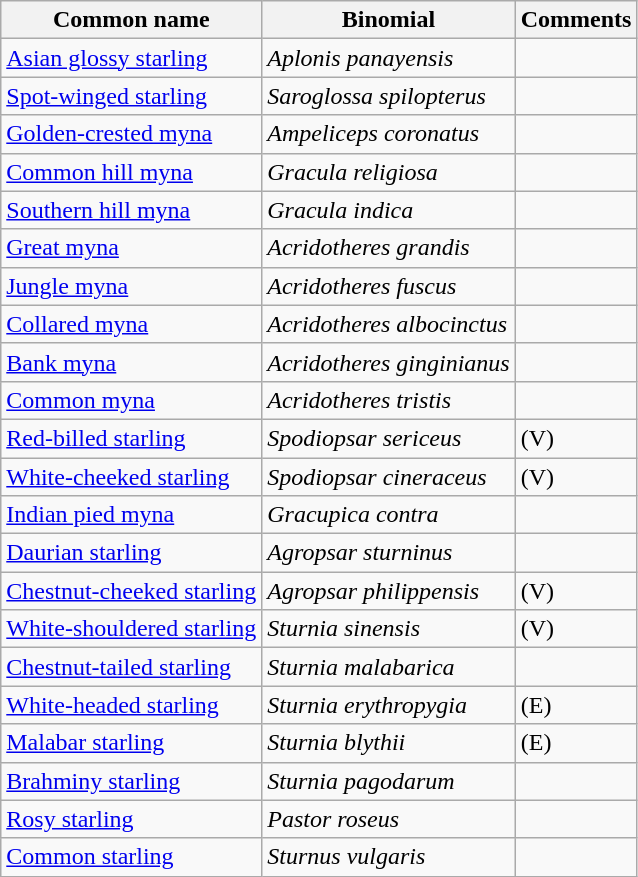<table class="wikitable">
<tr>
<th>Common name</th>
<th>Binomial</th>
<th>Comments</th>
</tr>
<tr>
<td><a href='#'>Asian glossy starling</a></td>
<td><em>Aplonis panayensis</em></td>
<td></td>
</tr>
<tr>
<td><a href='#'>Spot-winged starling</a></td>
<td><em>Saroglossa spilopterus</em></td>
<td></td>
</tr>
<tr>
<td><a href='#'>Golden-crested myna</a></td>
<td><em>Ampeliceps coronatus</em></td>
<td></td>
</tr>
<tr>
<td><a href='#'>Common hill myna</a></td>
<td><em>Gracula religiosa</em></td>
<td></td>
</tr>
<tr>
<td><a href='#'>Southern hill myna</a></td>
<td><em>Gracula indica</em></td>
<td></td>
</tr>
<tr>
<td><a href='#'>Great myna</a></td>
<td><em>Acridotheres grandis</em></td>
<td></td>
</tr>
<tr>
<td><a href='#'>Jungle myna</a></td>
<td><em>Acridotheres fuscus</em></td>
<td></td>
</tr>
<tr>
<td><a href='#'>Collared myna</a></td>
<td><em>Acridotheres albocinctus</em></td>
<td></td>
</tr>
<tr>
<td><a href='#'>Bank myna</a></td>
<td><em>Acridotheres ginginianus</em></td>
<td></td>
</tr>
<tr>
<td><a href='#'>Common myna</a></td>
<td><em>Acridotheres tristis</em></td>
<td></td>
</tr>
<tr>
<td><a href='#'>Red-billed starling</a></td>
<td><em>Spodiopsar sericeus</em></td>
<td>(V)</td>
</tr>
<tr>
<td><a href='#'>White-cheeked starling</a></td>
<td><em>Spodiopsar cineraceus</em></td>
<td>(V)</td>
</tr>
<tr>
<td><a href='#'>Indian pied myna</a></td>
<td><em>Gracupica contra</em></td>
<td></td>
</tr>
<tr>
<td><a href='#'>Daurian starling</a></td>
<td><em>Agropsar sturninus</em></td>
<td></td>
</tr>
<tr>
<td><a href='#'>Chestnut-cheeked starling</a></td>
<td><em>Agropsar philippensis</em></td>
<td>(V)</td>
</tr>
<tr>
<td><a href='#'>White-shouldered starling</a></td>
<td><em>Sturnia sinensis</em></td>
<td>(V)</td>
</tr>
<tr>
<td><a href='#'>Chestnut-tailed starling</a></td>
<td><em>Sturnia malabarica</em></td>
<td></td>
</tr>
<tr>
<td><a href='#'>White-headed starling</a></td>
<td><em>Sturnia erythropygia</em></td>
<td>(E)</td>
</tr>
<tr>
<td><a href='#'>Malabar starling</a></td>
<td><em>Sturnia blythii</em></td>
<td>(E)</td>
</tr>
<tr>
<td><a href='#'>Brahminy starling</a></td>
<td><em>Sturnia pagodarum</em></td>
<td></td>
</tr>
<tr>
<td><a href='#'>Rosy starling</a></td>
<td><em>Pastor roseus</em></td>
<td></td>
</tr>
<tr>
<td><a href='#'>Common starling</a></td>
<td><em>Sturnus vulgaris</em></td>
<td></td>
</tr>
</table>
